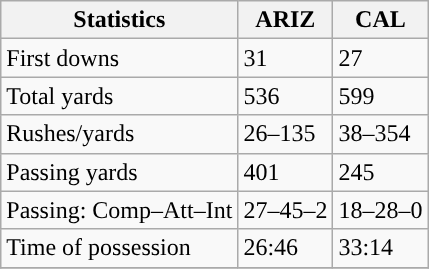<table class="wikitable" style="float: left;">
<tr>
<th>Statistics</th>
<th>ARIZ</th>
<th>CAL</th>
</tr>
<tr>
<td>First downs</td>
<td>31</td>
<td>27</td>
</tr>
<tr>
<td>Total yards</td>
<td>536</td>
<td>599</td>
</tr>
<tr>
<td>Rushes/yards</td>
<td>26–135</td>
<td>38–354</td>
</tr>
<tr>
<td>Passing yards</td>
<td>401</td>
<td>245</td>
</tr>
<tr>
<td>Passing: Comp–Att–Int</td>
<td>27–45–2</td>
<td>18–28–0</td>
</tr>
<tr>
<td>Time of possession</td>
<td>26:46</td>
<td>33:14</td>
</tr>
<tr>
</tr>
</table>
